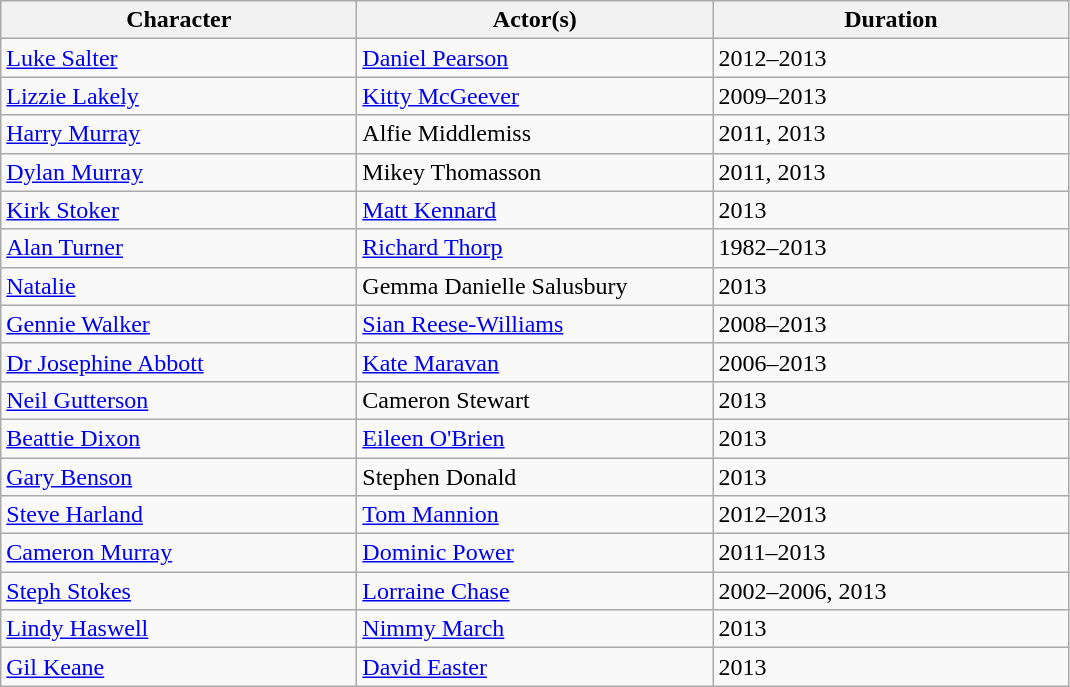<table class="wikitable">
<tr>
<th scope="col" width="230">Character</th>
<th scope="col" width="230">Actor(s)</th>
<th scope="col" width="230">Duration</th>
</tr>
<tr>
<td><a href='#'>Luke Salter</a></td>
<td><a href='#'>Daniel Pearson</a></td>
<td>2012–2013</td>
</tr>
<tr>
<td><a href='#'>Lizzie Lakely</a></td>
<td><a href='#'>Kitty McGeever</a></td>
<td>2009–2013</td>
</tr>
<tr>
<td><a href='#'>Harry Murray</a></td>
<td>Alfie Middlemiss</td>
<td>2011, 2013</td>
</tr>
<tr>
<td><a href='#'>Dylan Murray</a></td>
<td>Mikey Thomasson</td>
<td>2011, 2013</td>
</tr>
<tr>
<td><a href='#'>Kirk Stoker</a></td>
<td><a href='#'>Matt Kennard</a></td>
<td>2013</td>
</tr>
<tr>
<td><a href='#'>Alan Turner</a></td>
<td><a href='#'>Richard Thorp</a></td>
<td>1982–2013</td>
</tr>
<tr>
<td><a href='#'>Natalie</a></td>
<td>Gemma Danielle Salusbury</td>
<td>2013</td>
</tr>
<tr>
<td><a href='#'>Gennie Walker</a></td>
<td Sian Reese-Williams(actress)><a href='#'>Sian Reese-Williams</a></td>
<td>2008–2013</td>
</tr>
<tr>
<td><a href='#'>Dr Josephine Abbott</a></td>
<td><a href='#'>Kate Maravan</a></td>
<td>2006–2013</td>
</tr>
<tr>
<td><a href='#'>Neil Gutterson</a></td>
<td>Cameron Stewart</td>
<td>2013</td>
</tr>
<tr>
<td><a href='#'>Beattie Dixon</a></td>
<td><a href='#'>Eileen O'Brien</a></td>
<td>2013</td>
</tr>
<tr>
<td><a href='#'>Gary Benson</a></td>
<td>Stephen Donald</td>
<td>2013</td>
</tr>
<tr>
<td><a href='#'>Steve Harland</a></td>
<td><a href='#'>Tom Mannion</a></td>
<td>2012–2013</td>
</tr>
<tr>
<td><a href='#'>Cameron Murray</a></td>
<td><a href='#'>Dominic Power</a></td>
<td>2011–2013</td>
</tr>
<tr>
<td><a href='#'>Steph Stokes</a></td>
<td><a href='#'>Lorraine Chase</a></td>
<td>2002–2006, 2013</td>
</tr>
<tr>
<td><a href='#'>Lindy Haswell</a></td>
<td><a href='#'>Nimmy March</a></td>
<td>2013</td>
</tr>
<tr>
<td><a href='#'>Gil Keane</a></td>
<td><a href='#'>David Easter</a></td>
<td>2013</td>
</tr>
</table>
